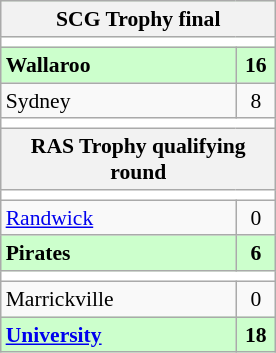<table align="right" class="wikitable" style="font-size:90%; text-align:center; margin-left:1em; margin-right:4em">
<tr bgcolor=#ccffcc>
<th colspan=2>SCG Trophy final</th>
</tr>
<tr bgcolor=#fff>
<td colspan=2></td>
</tr>
<tr bgcolor=#ccffcc>
<td width=150; align=left> <strong>Wallaroo</strong></td>
<td width=20><strong>16</strong></td>
</tr>
<tr>
<td align=left>Sydney</td>
<td>8</td>
</tr>
<tr bgcolor=#fff>
<td colspan=2></td>
</tr>
<tr bgcolor=#ccffcc>
<th colspan=2>RAS Trophy qualifying round</th>
</tr>
<tr bgcolor=#fff>
<td colspan=2></td>
</tr>
<tr>
<td width=150; align=left> <a href='#'>Randwick</a></td>
<td width=20>0</td>
</tr>
<tr bgcolor=#ccffcc>
<td align=left> <strong>Pirates</strong></td>
<td><strong>6</strong></td>
</tr>
<tr bgcolor=#fff>
<td colspan=2></td>
</tr>
<tr>
<td align=left>Marrickville</td>
<td>0</td>
</tr>
<tr bgcolor=#ccffcc>
<td align=left> <a href='#'><strong>University</strong></a></td>
<td><strong>18</strong></td>
</tr>
</table>
